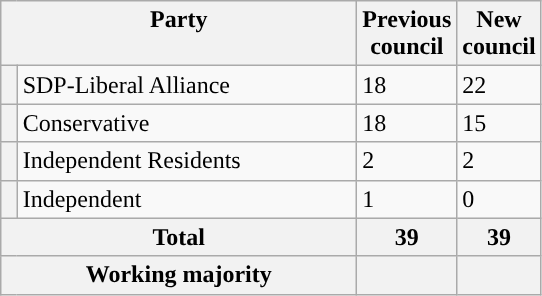<table class="wikitable">
<tr>
<th valign=top colspan="2" style="width: 230px">Party</th>
<th valign=top style="width: 30px">Previous council</th>
<th valign=top style="width: 30px">New council</th>
</tr>
<tr>
<th style="background-color: "></th>
<td>SDP-Liberal Alliance</td>
<td>18</td>
<td>22</td>
</tr>
<tr>
<th style="background-color: "></th>
<td>Conservative</td>
<td>18</td>
<td>15</td>
</tr>
<tr>
<th style="background-color: "></th>
<td>Independent Residents</td>
<td>2</td>
<td>2</td>
</tr>
<tr>
<th style="background-color: "></th>
<td>Independent</td>
<td>1</td>
<td>0</td>
</tr>
<tr>
<th colspan=2>Total</th>
<th style="text-align: center">39</th>
<th colspan=3>39</th>
</tr>
<tr>
<th colspan=2>Working majority</th>
<th></th>
<th></th>
</tr>
</table>
